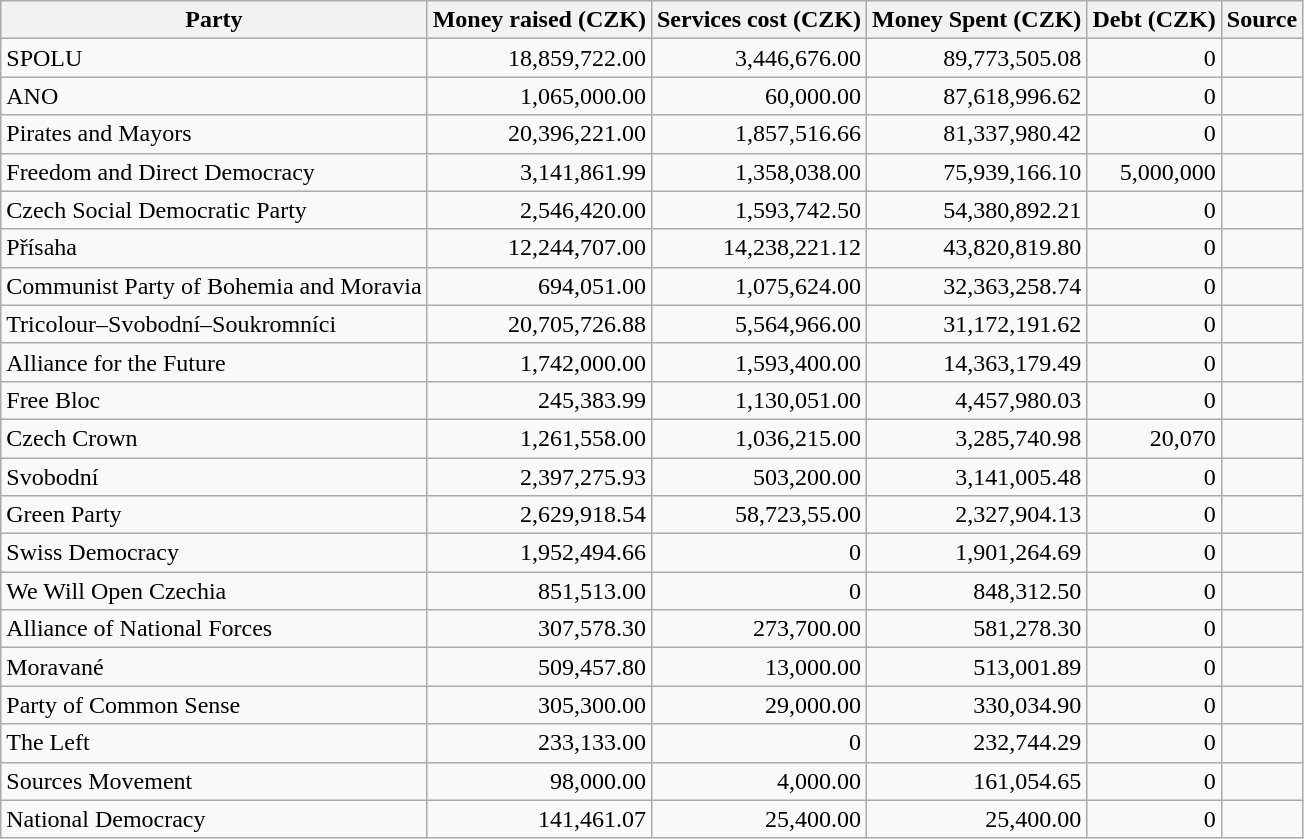<table class="wikitable sortable">
<tr>
<th>Party</th>
<th>Money raised (CZK)</th>
<th>Services cost (CZK)</th>
<th>Money Spent (CZK)</th>
<th>Debt (CZK)</th>
<th>Source</th>
</tr>
<tr>
<td>SPOLU</td>
<td align=right>18,859,722.00</td>
<td align="right">3,446,676.00</td>
<td align="right">89,773,505.08</td>
<td align="right">0</td>
<td></td>
</tr>
<tr>
<td>ANO</td>
<td align=right>1,065,000.00</td>
<td align="right">60,000.00</td>
<td align="right">87,618,996.62</td>
<td align="right">0</td>
<td></td>
</tr>
<tr>
<td>Pirates and Mayors</td>
<td align=right>20,396,221.00</td>
<td align="right">1,857,516.66</td>
<td align="right">81,337,980.42</td>
<td align="right">0</td>
<td></td>
</tr>
<tr>
<td>Freedom and Direct Democracy</td>
<td align=right>3,141,861.99</td>
<td align="right">1,358,038.00</td>
<td align="right">75,939,166.10</td>
<td align="right">5,000,000</td>
<td></td>
</tr>
<tr>
<td>Czech Social Democratic Party</td>
<td align=right>2,546,420.00</td>
<td align="right">1,593,742.50</td>
<td align="right">54,380,892.21</td>
<td align="right">0</td>
<td></td>
</tr>
<tr>
<td>Přísaha</td>
<td align=right>12,244,707.00</td>
<td align="right">14,238,221.12</td>
<td align="right">43,820,819.80</td>
<td align="right">0</td>
<td></td>
</tr>
<tr>
<td>Communist Party of Bohemia and Moravia</td>
<td align=right>694,051.00</td>
<td align="right">1,075,624.00</td>
<td align="right">32,363,258.74</td>
<td align="right">0</td>
<td></td>
</tr>
<tr>
<td>Tricolour–Svobodní–Soukromníci</td>
<td align=right>20,705,726.88</td>
<td align="right">5,564,966.00</td>
<td align="right">31,172,191.62</td>
<td align="right">0</td>
<td></td>
</tr>
<tr>
<td>Alliance for the Future</td>
<td align=right>1,742,000.00</td>
<td align="right">1,593,400.00</td>
<td align="right">14,363,179.49</td>
<td align="right">0</td>
<td></td>
</tr>
<tr>
<td>Free Bloc</td>
<td align=right>245,383.99</td>
<td align="right">1,130,051.00</td>
<td align="right">4,457,980.03</td>
<td align="right">0</td>
<td></td>
</tr>
<tr>
<td>Czech Crown</td>
<td align=right>1,261,558.00</td>
<td align="right">1,036,215.00</td>
<td align="right">3,285,740.98</td>
<td align="right">20,070</td>
<td></td>
</tr>
<tr>
<td>Svobodní</td>
<td align=right>2,397,275.93</td>
<td align="right">503,200.00</td>
<td align="right">3,141,005.48</td>
<td align="right">0</td>
<td></td>
</tr>
<tr>
<td>Green Party</td>
<td align=right>2,629,918.54</td>
<td align="right">58,723,55.00</td>
<td align="right">2,327,904.13</td>
<td align="right">0</td>
<td></td>
</tr>
<tr>
<td>Swiss Democracy</td>
<td align=right>1,952,494.66</td>
<td align="right">0</td>
<td align="right">1,901,264.69</td>
<td align="right">0</td>
<td></td>
</tr>
<tr>
<td>We Will Open Czechia</td>
<td align=right>851,513.00</td>
<td align="right">0</td>
<td align="right">848,312.50</td>
<td align="right">0</td>
<td></td>
</tr>
<tr>
<td>Alliance of National Forces</td>
<td align=right>307,578.30</td>
<td align="right">273,700.00</td>
<td align="right">581,278.30</td>
<td align="right">0</td>
<td></td>
</tr>
<tr>
<td>Moravané</td>
<td align=right>509,457.80</td>
<td align="right">13,000.00</td>
<td align="right">513,001.89</td>
<td align="right">0</td>
<td></td>
</tr>
<tr>
<td>Party of Common Sense</td>
<td align=right>305,300.00</td>
<td align="right">29,000.00</td>
<td align="right">330,034.90</td>
<td align="right">0</td>
<td></td>
</tr>
<tr>
<td>The Left</td>
<td align=right>233,133.00</td>
<td align="right">0</td>
<td align="right">232,744.29</td>
<td align="right">0</td>
<td></td>
</tr>
<tr>
<td>Sources Movement</td>
<td align=right>98,000.00</td>
<td align="right">4,000.00</td>
<td align="right">161,054.65</td>
<td align="right">0</td>
<td></td>
</tr>
<tr>
<td>National Democracy</td>
<td align=right>141,461.07</td>
<td align="right">25,400.00</td>
<td align="right">25,400.00</td>
<td align="right">0</td>
<td></td>
</tr>
</table>
